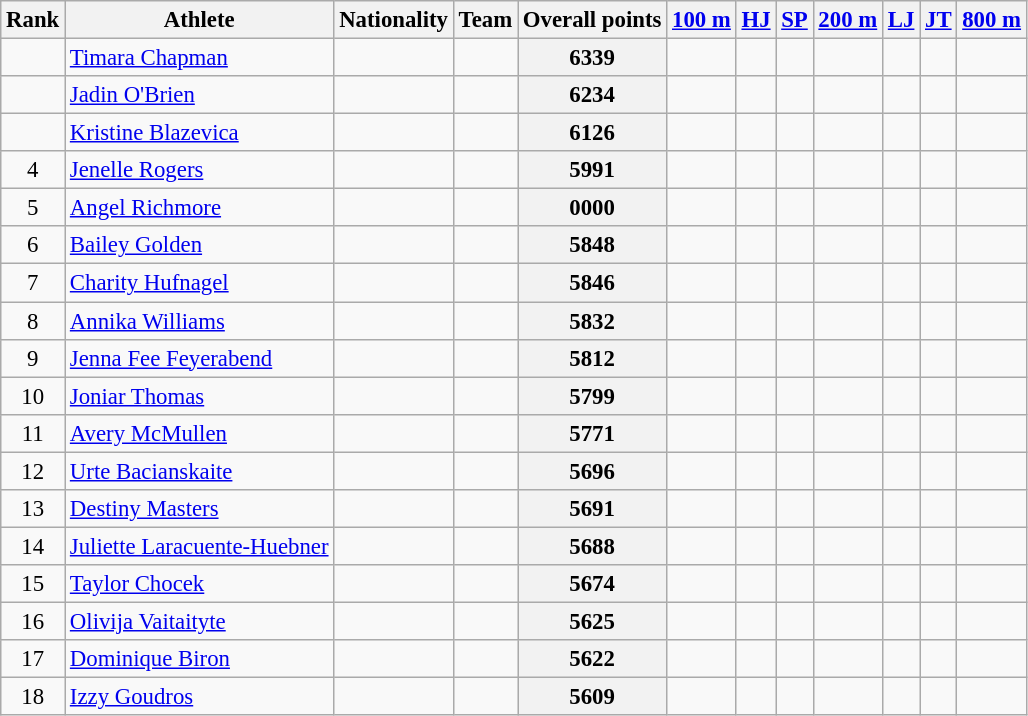<table class="wikitable sortable plainrowheaders" style="font-size:95%; text-align:center;">
<tr>
<th scope="col">Rank</th>
<th scope="col">Athlete</th>
<th scope="col">Nationality</th>
<th scope="col">Team</th>
<th scope="col">Overall points</th>
<th scope="col"><a href='#'>100 m</a></th>
<th scope="col"><a href='#'>HJ</a></th>
<th scope="col"><a href='#'>SP</a></th>
<th scope="col"><a href='#'>200 m</a></th>
<th scope="col"><a href='#'>LJ</a></th>
<th scope="col"><a href='#'>JT</a></th>
<th scope="col"><a href='#'>800 m</a></th>
</tr>
<tr>
<td></td>
<td align=left><a href='#'>Timara Chapman</a></td>
<td align=left></td>
<td></td>
<th scope="row">6339</th>
<td></td>
<td></td>
<td></td>
<td></td>
<td></td>
<td></td>
<td></td>
</tr>
<tr>
<td></td>
<td align=left><a href='#'>Jadin O'Brien</a></td>
<td align=left></td>
<td></td>
<th scope="row">6234</th>
<td></td>
<td></td>
<td></td>
<td></td>
<td></td>
<td></td>
<td></td>
</tr>
<tr>
<td></td>
<td align=left><a href='#'>Kristine Blazevica</a></td>
<td align=left></td>
<td></td>
<th scope="row">6126</th>
<td></td>
<td></td>
<td></td>
<td></td>
<td></td>
<td></td>
<td></td>
</tr>
<tr>
<td>4</td>
<td align=left><a href='#'>Jenelle Rogers</a></td>
<td align=left></td>
<td></td>
<th scope="row">5991</th>
<td></td>
<td></td>
<td></td>
<td></td>
<td></td>
<td></td>
<td></td>
</tr>
<tr>
<td>5</td>
<td align=left><a href='#'>Angel Richmore</a></td>
<td align=left></td>
<td></td>
<th scope="row">0000</th>
<td></td>
<td></td>
<td></td>
<td></td>
<td></td>
<td></td>
<td></td>
</tr>
<tr>
<td>6</td>
<td align=left><a href='#'>Bailey Golden</a></td>
<td align=left></td>
<td></td>
<th scope="row">5848</th>
<td></td>
<td></td>
<td></td>
<td></td>
<td></td>
<td></td>
<td></td>
</tr>
<tr>
<td>7</td>
<td align=left><a href='#'>Charity Hufnagel</a></td>
<td align=left></td>
<td></td>
<th scope="row">5846</th>
<td></td>
<td></td>
<td></td>
<td></td>
<td></td>
<td></td>
<td></td>
</tr>
<tr>
<td>8</td>
<td align=left><a href='#'>Annika Williams</a></td>
<td align=left></td>
<td></td>
<th scope="row">5832</th>
<td></td>
<td></td>
<td></td>
<td></td>
<td></td>
<td></td>
<td></td>
</tr>
<tr>
<td>9</td>
<td align=left><a href='#'>Jenna Fee Feyerabend</a></td>
<td align=left></td>
<td></td>
<th scope="row">5812</th>
<td></td>
<td></td>
<td></td>
<td></td>
<td></td>
<td></td>
<td></td>
</tr>
<tr>
<td>10</td>
<td align=left><a href='#'>Joniar Thomas</a></td>
<td align=left></td>
<td></td>
<th scope="row">5799</th>
<td></td>
<td></td>
<td></td>
<td></td>
<td></td>
<td></td>
<td></td>
</tr>
<tr>
<td>11</td>
<td align=left><a href='#'>Avery McMullen</a></td>
<td align=left></td>
<td></td>
<th scope="row">5771</th>
<td></td>
<td></td>
<td></td>
<td></td>
<td></td>
<td></td>
<td></td>
</tr>
<tr>
<td>12</td>
<td align=left><a href='#'>Urte Bacianskaite</a></td>
<td align=left></td>
<td></td>
<th scope="row">5696</th>
<td></td>
<td></td>
<td></td>
<td></td>
<td></td>
<td></td>
<td></td>
</tr>
<tr>
<td>13</td>
<td align=left><a href='#'>Destiny Masters</a></td>
<td align=left></td>
<td></td>
<th scope="row">5691</th>
<td></td>
<td></td>
<td></td>
<td></td>
<td></td>
<td></td>
<td></td>
</tr>
<tr>
<td>14</td>
<td align=left><a href='#'>Juliette Laracuente-Huebner</a></td>
<td align=left></td>
<td></td>
<th scope="row">5688</th>
<td></td>
<td></td>
<td></td>
<td></td>
<td></td>
<td></td>
<td></td>
</tr>
<tr>
<td>15</td>
<td align=left><a href='#'>Taylor Chocek</a></td>
<td align=left></td>
<td></td>
<th scope="row">5674</th>
<td></td>
<td></td>
<td></td>
<td></td>
<td></td>
<td></td>
<td></td>
</tr>
<tr>
<td>16</td>
<td align=left><a href='#'>Olivija Vaitaityte</a></td>
<td align=left></td>
<td></td>
<th scope="row">5625</th>
<td></td>
<td></td>
<td></td>
<td></td>
<td></td>
<td></td>
<td></td>
</tr>
<tr>
<td>17</td>
<td align=left><a href='#'>Dominique Biron</a></td>
<td align=left></td>
<td></td>
<th scope="row">5622</th>
<td></td>
<td></td>
<td></td>
<td></td>
<td></td>
<td></td>
<td></td>
</tr>
<tr>
<td>18</td>
<td align=left><a href='#'>Izzy Goudros</a></td>
<td align=left></td>
<td></td>
<th scope="row">5609</th>
<td></td>
<td></td>
<td></td>
<td></td>
<td></td>
<td></td>
<td></td>
</tr>
</table>
